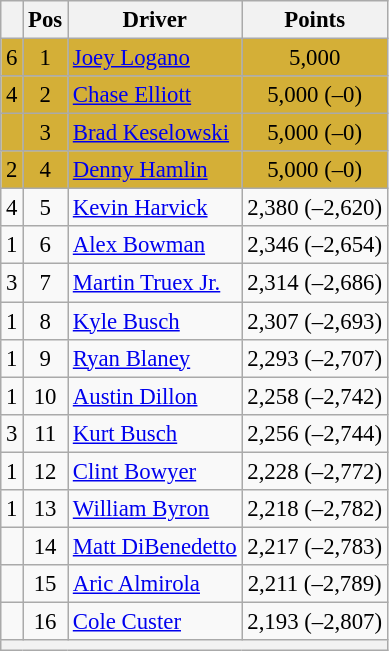<table class="wikitable" style="font-size: 95%">
<tr>
<th></th>
<th>Pos</th>
<th>Driver</th>
<th>Points</th>
</tr>
<tr style="background:#D4AF37;">
<td align="left"> 6</td>
<td style="text-align:center;">1</td>
<td><a href='#'>Joey Logano</a></td>
<td style="text-align:center;">5,000</td>
</tr>
<tr style="background:#D4AF37;">
<td align="left"> 4</td>
<td style="text-align:center;">2</td>
<td><a href='#'>Chase Elliott</a></td>
<td style="text-align:center;">5,000 (–0)</td>
</tr>
<tr style="background:#D4AF37;">
<td align="left"></td>
<td style="text-align:center;">3</td>
<td><a href='#'>Brad Keselowski</a></td>
<td style="text-align:center;">5,000 (–0)</td>
</tr>
<tr style="background:#D4AF37;">
<td align="left"> 2</td>
<td style="text-align:center;">4</td>
<td><a href='#'>Denny Hamlin</a></td>
<td style="text-align:center;">5,000 (–0)</td>
</tr>
<tr>
<td align="left"> 4</td>
<td style="text-align:center;">5</td>
<td><a href='#'>Kevin Harvick</a></td>
<td style="text-align:center;">2,380 (–2,620)</td>
</tr>
<tr>
<td align="left"> 1</td>
<td style="text-align:center;">6</td>
<td><a href='#'>Alex Bowman</a></td>
<td style="text-align:center;">2,346 (–2,654)</td>
</tr>
<tr>
<td align="left"> 3</td>
<td style="text-align:center;">7</td>
<td><a href='#'>Martin Truex Jr.</a></td>
<td style="text-align:center;">2,314 (–2,686)</td>
</tr>
<tr>
<td align="left"> 1</td>
<td style="text-align:center;">8</td>
<td><a href='#'>Kyle Busch</a></td>
<td style="text-align:center;">2,307 (–2,693)</td>
</tr>
<tr>
<td align="left"> 1</td>
<td style="text-align:center;">9</td>
<td><a href='#'>Ryan Blaney</a></td>
<td style="text-align:center;">2,293 (–2,707)</td>
</tr>
<tr>
<td align="left"> 1</td>
<td style="text-align:center;">10</td>
<td><a href='#'>Austin Dillon</a></td>
<td style="text-align:center;">2,258 (–2,742)</td>
</tr>
<tr>
<td align="left"> 3</td>
<td style="text-align:center;">11</td>
<td><a href='#'>Kurt Busch</a></td>
<td style="text-align:center;">2,256 (–2,744)</td>
</tr>
<tr>
<td align="left"> 1</td>
<td style="text-align:center;">12</td>
<td><a href='#'>Clint Bowyer</a></td>
<td style="text-align:center;">2,228 (–2,772)</td>
</tr>
<tr>
<td align="left"> 1</td>
<td style="text-align:center;">13</td>
<td><a href='#'>William Byron</a></td>
<td style="text-align:center;">2,218 (–2,782)</td>
</tr>
<tr>
<td align="left"></td>
<td style="text-align:center;">14</td>
<td><a href='#'>Matt DiBenedetto</a></td>
<td style="text-align:center;">2,217 (–2,783)</td>
</tr>
<tr>
<td align="left"></td>
<td style="text-align:center;">15</td>
<td><a href='#'>Aric Almirola</a></td>
<td style="text-align:center;">2,211 (–2,789)</td>
</tr>
<tr>
<td align="left"></td>
<td style="text-align:center;">16</td>
<td><a href='#'>Cole Custer</a></td>
<td style="text-align:center;">2,193 (–2,807)</td>
</tr>
<tr class="sortbottom">
<th colspan="9"></th>
</tr>
</table>
